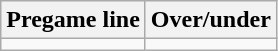<table class="wikitable">
<tr align="center">
<th style=>Pregame line</th>
<th style=>Over/under</th>
</tr>
<tr align="center">
<td></td>
<td></td>
</tr>
</table>
